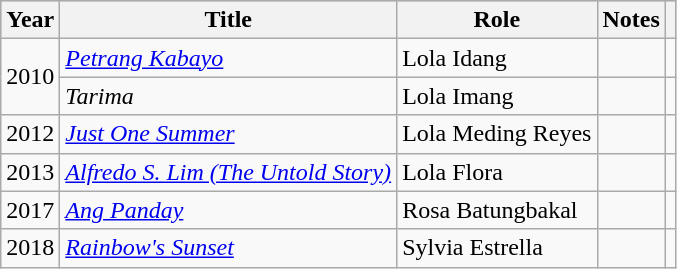<table class="wikitable sortable plainrowheaders">
<tr style="background:#ccc; text-align:center;">
<th scope="col">Year</th>
<th scope="col">Title</th>
<th scope="col">Role</th>
<th scope="col" class="unsortable">Notes</th>
<th scope="col" class="unsortable"></th>
</tr>
<tr>
<td rowspan="2">2010</td>
<td><em><a href='#'>Petrang Kabayo</a></em></td>
<td>Lola Idang</td>
<td></td>
<td></td>
</tr>
<tr>
<td><em>Tarima</em></td>
<td>Lola Imang</td>
<td></td>
<td></td>
</tr>
<tr>
<td>2012</td>
<td><em><a href='#'>Just One Summer</a></em></td>
<td>Lola Meding Reyes</td>
<td></td>
<td></td>
</tr>
<tr>
<td>2013</td>
<td><em><a href='#'>Alfredo S. Lim (The Untold Story)</a></em></td>
<td>Lola Flora</td>
<td></td>
<td></td>
</tr>
<tr>
<td>2017</td>
<td><em><a href='#'>Ang Panday</a></em></td>
<td>Rosa Batungbakal</td>
<td></td>
<td></td>
</tr>
<tr>
<td>2018</td>
<td><em><a href='#'>Rainbow's Sunset</a></em></td>
<td>Sylvia Estrella</td>
<td></td>
<td></td>
</tr>
</table>
